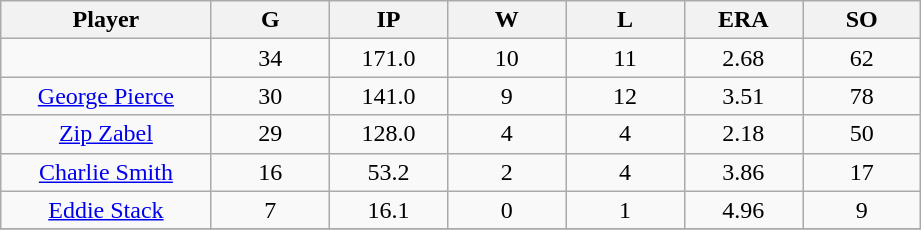<table class="wikitable sortable">
<tr>
<th bgcolor="#DDDDFF" width="16%">Player</th>
<th bgcolor="#DDDDFF" width="9%">G</th>
<th bgcolor="#DDDDFF" width="9%">IP</th>
<th bgcolor="#DDDDFF" width="9%">W</th>
<th bgcolor="#DDDDFF" width="9%">L</th>
<th bgcolor="#DDDDFF" width="9%">ERA</th>
<th bgcolor="#DDDDFF" width="9%">SO</th>
</tr>
<tr align="center">
<td></td>
<td>34</td>
<td>171.0</td>
<td>10</td>
<td>11</td>
<td>2.68</td>
<td>62</td>
</tr>
<tr align="center">
<td><a href='#'>George Pierce</a></td>
<td>30</td>
<td>141.0</td>
<td>9</td>
<td>12</td>
<td>3.51</td>
<td>78</td>
</tr>
<tr align=center>
<td><a href='#'>Zip Zabel</a></td>
<td>29</td>
<td>128.0</td>
<td>4</td>
<td>4</td>
<td>2.18</td>
<td>50</td>
</tr>
<tr align=center>
<td><a href='#'>Charlie Smith</a></td>
<td>16</td>
<td>53.2</td>
<td>2</td>
<td>4</td>
<td>3.86</td>
<td>17</td>
</tr>
<tr align=center>
<td><a href='#'>Eddie Stack</a></td>
<td>7</td>
<td>16.1</td>
<td>0</td>
<td>1</td>
<td>4.96</td>
<td>9</td>
</tr>
<tr align=center>
</tr>
</table>
